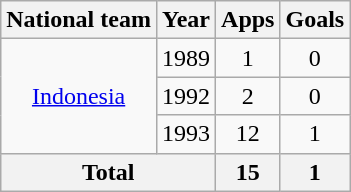<table class="wikitable" style="text-align:center">
<tr>
<th>National team</th>
<th>Year</th>
<th>Apps</th>
<th>Goals</th>
</tr>
<tr>
<td rowspan="3"><a href='#'>Indonesia</a></td>
<td>1989</td>
<td>1</td>
<td>0</td>
</tr>
<tr>
<td>1992</td>
<td>2</td>
<td>0</td>
</tr>
<tr>
<td>1993</td>
<td>12</td>
<td>1</td>
</tr>
<tr>
<th colspan="2">Total</th>
<th>15</th>
<th>1</th>
</tr>
</table>
